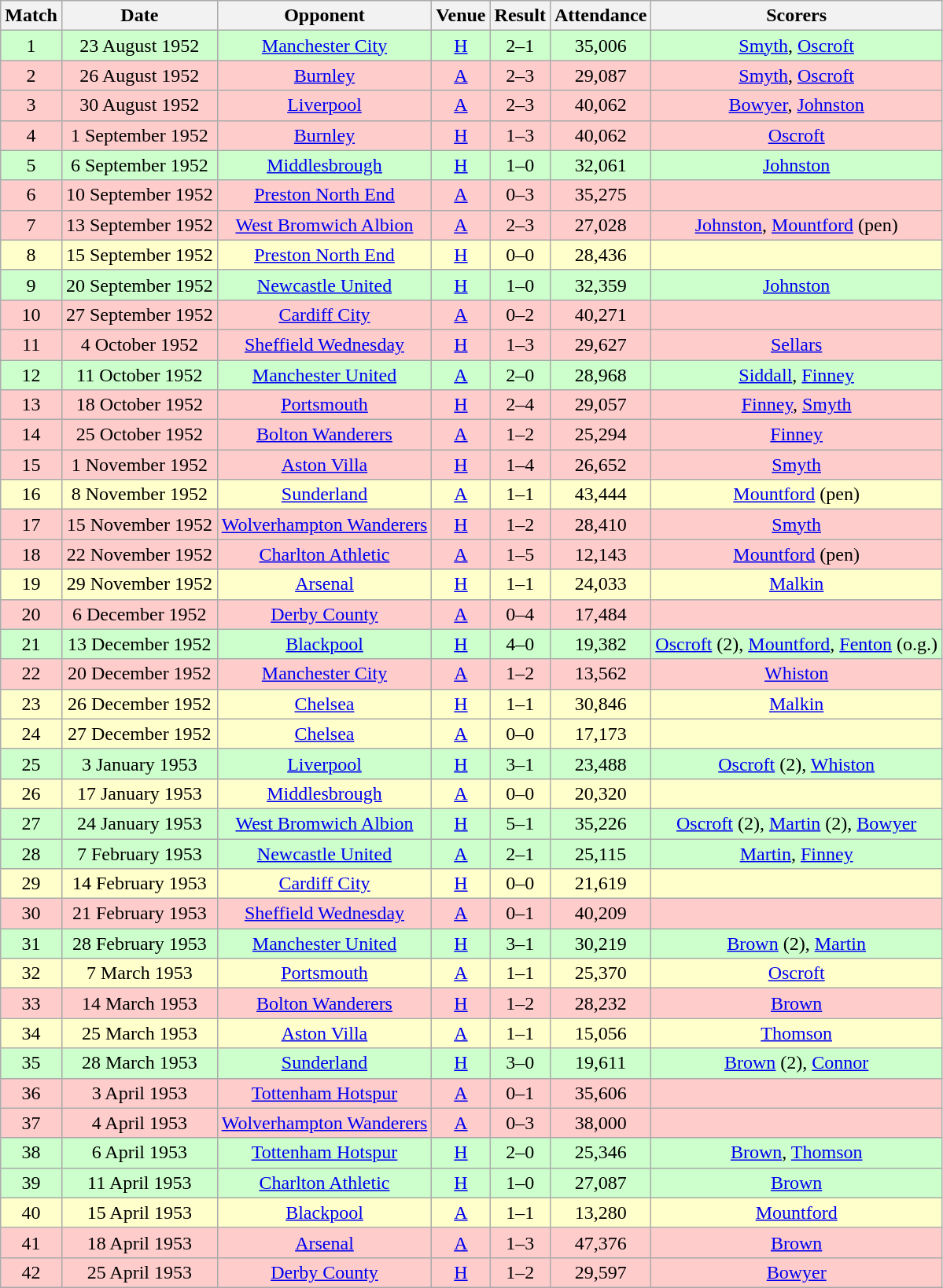<table class="wikitable" style="font-size:100%; text-align:center">
<tr>
<th>Match</th>
<th>Date</th>
<th>Opponent</th>
<th>Venue</th>
<th>Result</th>
<th>Attendance</th>
<th>Scorers</th>
</tr>
<tr style="background-color: #CCFFCC;">
<td>1</td>
<td>23 August 1952</td>
<td><a href='#'>Manchester City</a></td>
<td><a href='#'>H</a></td>
<td>2–1</td>
<td>35,006</td>
<td><a href='#'>Smyth</a>, <a href='#'>Oscroft</a></td>
</tr>
<tr style="background-color: #FFCCCC;">
<td>2</td>
<td>26 August 1952</td>
<td><a href='#'>Burnley</a></td>
<td><a href='#'>A</a></td>
<td>2–3</td>
<td>29,087</td>
<td><a href='#'>Smyth</a>, <a href='#'>Oscroft</a></td>
</tr>
<tr style="background-color: #FFCCCC;">
<td>3</td>
<td>30 August 1952</td>
<td><a href='#'>Liverpool</a></td>
<td><a href='#'>A</a></td>
<td>2–3</td>
<td>40,062</td>
<td><a href='#'>Bowyer</a>, <a href='#'>Johnston</a></td>
</tr>
<tr style="background-color: #FFCCCC;">
<td>4</td>
<td>1 September 1952</td>
<td><a href='#'>Burnley</a></td>
<td><a href='#'>H</a></td>
<td>1–3</td>
<td>40,062</td>
<td><a href='#'>Oscroft</a></td>
</tr>
<tr style="background-color: #CCFFCC;">
<td>5</td>
<td>6 September 1952</td>
<td><a href='#'>Middlesbrough</a></td>
<td><a href='#'>H</a></td>
<td>1–0</td>
<td>32,061</td>
<td><a href='#'>Johnston</a></td>
</tr>
<tr style="background-color: #FFCCCC;">
<td>6</td>
<td>10 September 1952</td>
<td><a href='#'>Preston North End</a></td>
<td><a href='#'>A</a></td>
<td>0–3</td>
<td>35,275</td>
<td></td>
</tr>
<tr style="background-color: #FFCCCC;">
<td>7</td>
<td>13 September 1952</td>
<td><a href='#'>West Bromwich Albion</a></td>
<td><a href='#'>A</a></td>
<td>2–3</td>
<td>27,028</td>
<td><a href='#'>Johnston</a>, <a href='#'>Mountford</a> (pen)</td>
</tr>
<tr style="background-color: #FFFFCC;">
<td>8</td>
<td>15 September 1952</td>
<td><a href='#'>Preston North End</a></td>
<td><a href='#'>H</a></td>
<td>0–0</td>
<td>28,436</td>
<td></td>
</tr>
<tr style="background-color: #CCFFCC;">
<td>9</td>
<td>20 September 1952</td>
<td><a href='#'>Newcastle United</a></td>
<td><a href='#'>H</a></td>
<td>1–0</td>
<td>32,359</td>
<td><a href='#'>Johnston</a></td>
</tr>
<tr style="background-color: #FFCCCC;">
<td>10</td>
<td>27 September 1952</td>
<td><a href='#'>Cardiff City</a></td>
<td><a href='#'>A</a></td>
<td>0–2</td>
<td>40,271</td>
<td></td>
</tr>
<tr style="background-color: #FFCCCC;">
<td>11</td>
<td>4 October 1952</td>
<td><a href='#'>Sheffield Wednesday</a></td>
<td><a href='#'>H</a></td>
<td>1–3</td>
<td>29,627</td>
<td><a href='#'>Sellars</a></td>
</tr>
<tr style="background-color: #CCFFCC;">
<td>12</td>
<td>11 October 1952</td>
<td><a href='#'>Manchester United</a></td>
<td><a href='#'>A</a></td>
<td>2–0</td>
<td>28,968</td>
<td><a href='#'>Siddall</a>, <a href='#'>Finney</a></td>
</tr>
<tr style="background-color: #FFCCCC;">
<td>13</td>
<td>18 October 1952</td>
<td><a href='#'>Portsmouth</a></td>
<td><a href='#'>H</a></td>
<td>2–4</td>
<td>29,057</td>
<td><a href='#'>Finney</a>, <a href='#'>Smyth</a></td>
</tr>
<tr style="background-color: #FFCCCC;">
<td>14</td>
<td>25 October 1952</td>
<td><a href='#'>Bolton Wanderers</a></td>
<td><a href='#'>A</a></td>
<td>1–2</td>
<td>25,294</td>
<td><a href='#'>Finney</a></td>
</tr>
<tr style="background-color: #FFCCCC;">
<td>15</td>
<td>1 November 1952</td>
<td><a href='#'>Aston Villa</a></td>
<td><a href='#'>H</a></td>
<td>1–4</td>
<td>26,652</td>
<td><a href='#'>Smyth</a></td>
</tr>
<tr style="background-color: #FFFFCC;">
<td>16</td>
<td>8 November 1952</td>
<td><a href='#'>Sunderland</a></td>
<td><a href='#'>A</a></td>
<td>1–1</td>
<td>43,444</td>
<td><a href='#'>Mountford</a> (pen)</td>
</tr>
<tr style="background-color: #FFCCCC;">
<td>17</td>
<td>15 November 1952</td>
<td><a href='#'>Wolverhampton Wanderers</a></td>
<td><a href='#'>H</a></td>
<td>1–2</td>
<td>28,410</td>
<td><a href='#'>Smyth</a></td>
</tr>
<tr style="background-color: #FFCCCC;">
<td>18</td>
<td>22 November 1952</td>
<td><a href='#'>Charlton Athletic</a></td>
<td><a href='#'>A</a></td>
<td>1–5</td>
<td>12,143</td>
<td><a href='#'>Mountford</a> (pen)</td>
</tr>
<tr style="background-color: #FFFFCC;">
<td>19</td>
<td>29 November 1952</td>
<td><a href='#'>Arsenal</a></td>
<td><a href='#'>H</a></td>
<td>1–1</td>
<td>24,033</td>
<td><a href='#'>Malkin</a></td>
</tr>
<tr style="background-color: #FFCCCC;">
<td>20</td>
<td>6 December 1952</td>
<td><a href='#'>Derby County</a></td>
<td><a href='#'>A</a></td>
<td>0–4</td>
<td>17,484</td>
<td></td>
</tr>
<tr style="background-color: #CCFFCC;">
<td>21</td>
<td>13 December 1952</td>
<td><a href='#'>Blackpool</a></td>
<td><a href='#'>H</a></td>
<td>4–0</td>
<td>19,382</td>
<td><a href='#'>Oscroft</a> (2), <a href='#'>Mountford</a>, <a href='#'>Fenton</a> (o.g.)</td>
</tr>
<tr style="background-color: #FFCCCC;">
<td>22</td>
<td>20 December 1952</td>
<td><a href='#'>Manchester City</a></td>
<td><a href='#'>A</a></td>
<td>1–2</td>
<td>13,562</td>
<td><a href='#'>Whiston</a></td>
</tr>
<tr style="background-color: #FFFFCC;">
<td>23</td>
<td>26 December 1952</td>
<td><a href='#'>Chelsea</a></td>
<td><a href='#'>H</a></td>
<td>1–1</td>
<td>30,846</td>
<td><a href='#'>Malkin</a></td>
</tr>
<tr style="background-color: #FFFFCC;">
<td>24</td>
<td>27 December 1952</td>
<td><a href='#'>Chelsea</a></td>
<td><a href='#'>A</a></td>
<td>0–0</td>
<td>17,173</td>
<td></td>
</tr>
<tr style="background-color: #CCFFCC;">
<td>25</td>
<td>3 January 1953</td>
<td><a href='#'>Liverpool</a></td>
<td><a href='#'>H</a></td>
<td>3–1</td>
<td>23,488</td>
<td><a href='#'>Oscroft</a> (2), <a href='#'>Whiston</a></td>
</tr>
<tr style="background-color: #FFFFCC;">
<td>26</td>
<td>17 January 1953</td>
<td><a href='#'>Middlesbrough</a></td>
<td><a href='#'>A</a></td>
<td>0–0</td>
<td>20,320</td>
<td></td>
</tr>
<tr style="background-color: #CCFFCC;">
<td>27</td>
<td>24 January 1953</td>
<td><a href='#'>West Bromwich Albion</a></td>
<td><a href='#'>H</a></td>
<td>5–1</td>
<td>35,226</td>
<td><a href='#'>Oscroft</a> (2), <a href='#'>Martin</a> (2), <a href='#'>Bowyer</a></td>
</tr>
<tr style="background-color: #CCFFCC;">
<td>28</td>
<td>7 February 1953</td>
<td><a href='#'>Newcastle United</a></td>
<td><a href='#'>A</a></td>
<td>2–1</td>
<td>25,115</td>
<td><a href='#'>Martin</a>, <a href='#'>Finney</a></td>
</tr>
<tr style="background-color: #FFFFCC;">
<td>29</td>
<td>14 February 1953</td>
<td><a href='#'>Cardiff City</a></td>
<td><a href='#'>H</a></td>
<td>0–0</td>
<td>21,619</td>
<td></td>
</tr>
<tr style="background-color: #FFCCCC;">
<td>30</td>
<td>21 February 1953</td>
<td><a href='#'>Sheffield Wednesday</a></td>
<td><a href='#'>A</a></td>
<td>0–1</td>
<td>40,209</td>
<td></td>
</tr>
<tr style="background-color: #CCFFCC;">
<td>31</td>
<td>28 February 1953</td>
<td><a href='#'>Manchester United</a></td>
<td><a href='#'>H</a></td>
<td>3–1</td>
<td>30,219</td>
<td><a href='#'>Brown</a> (2), <a href='#'>Martin</a></td>
</tr>
<tr style="background-color: #FFFFCC;">
<td>32</td>
<td>7 March 1953</td>
<td><a href='#'>Portsmouth</a></td>
<td><a href='#'>A</a></td>
<td>1–1</td>
<td>25,370</td>
<td><a href='#'>Oscroft</a></td>
</tr>
<tr style="background-color: #FFCCCC;">
<td>33</td>
<td>14 March 1953</td>
<td><a href='#'>Bolton Wanderers</a></td>
<td><a href='#'>H</a></td>
<td>1–2</td>
<td>28,232</td>
<td><a href='#'>Brown</a></td>
</tr>
<tr style="background-color: #FFFFCC;">
<td>34</td>
<td>25 March 1953</td>
<td><a href='#'>Aston Villa</a></td>
<td><a href='#'>A</a></td>
<td>1–1</td>
<td>15,056</td>
<td><a href='#'>Thomson</a></td>
</tr>
<tr style="background-color: #CCFFCC;">
<td>35</td>
<td>28 March 1953</td>
<td><a href='#'>Sunderland</a></td>
<td><a href='#'>H</a></td>
<td>3–0</td>
<td>19,611</td>
<td><a href='#'>Brown</a> (2), <a href='#'>Connor</a></td>
</tr>
<tr style="background-color: #FFCCCC;">
<td>36</td>
<td>3 April 1953</td>
<td><a href='#'>Tottenham Hotspur</a></td>
<td><a href='#'>A</a></td>
<td>0–1</td>
<td>35,606</td>
<td></td>
</tr>
<tr style="background-color: #FFCCCC;">
<td>37</td>
<td>4 April 1953</td>
<td><a href='#'>Wolverhampton Wanderers</a></td>
<td><a href='#'>A</a></td>
<td>0–3</td>
<td>38,000</td>
<td></td>
</tr>
<tr style="background-color: #CCFFCC;">
<td>38</td>
<td>6 April 1953</td>
<td><a href='#'>Tottenham Hotspur</a></td>
<td><a href='#'>H</a></td>
<td>2–0</td>
<td>25,346</td>
<td><a href='#'>Brown</a>, <a href='#'>Thomson</a></td>
</tr>
<tr style="background-color: #CCFFCC;">
<td>39</td>
<td>11 April 1953</td>
<td><a href='#'>Charlton Athletic</a></td>
<td><a href='#'>H</a></td>
<td>1–0</td>
<td>27,087</td>
<td><a href='#'>Brown</a></td>
</tr>
<tr style="background-color: #FFFFCC;">
<td>40</td>
<td>15 April 1953</td>
<td><a href='#'>Blackpool</a></td>
<td><a href='#'>A</a></td>
<td>1–1</td>
<td>13,280</td>
<td><a href='#'>Mountford</a></td>
</tr>
<tr style="background-color: #FFCCCC;">
<td>41</td>
<td>18 April 1953</td>
<td><a href='#'>Arsenal</a></td>
<td><a href='#'>A</a></td>
<td>1–3</td>
<td>47,376</td>
<td><a href='#'>Brown</a></td>
</tr>
<tr style="background-color: #FFCCCC;">
<td>42</td>
<td>25 April 1953</td>
<td><a href='#'>Derby County</a></td>
<td><a href='#'>H</a></td>
<td>1–2</td>
<td>29,597</td>
<td><a href='#'>Bowyer</a></td>
</tr>
</table>
